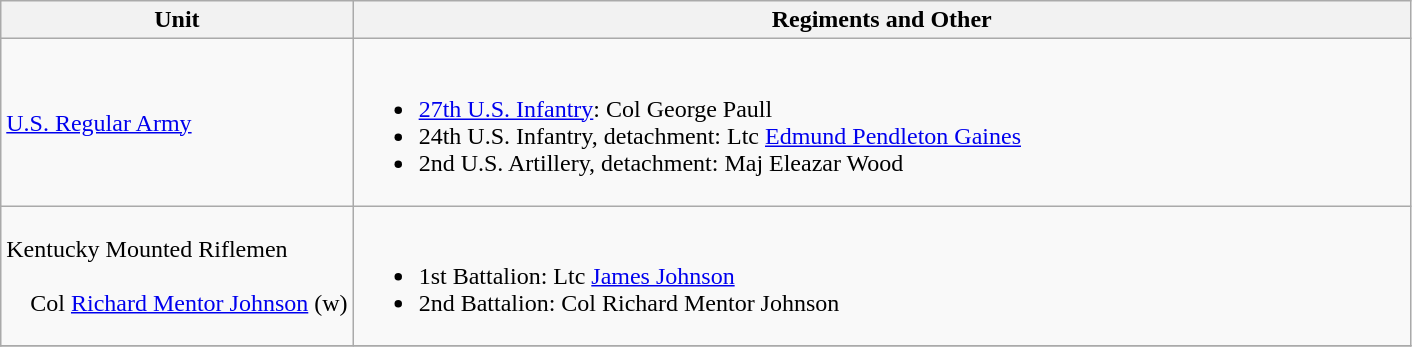<table class="wikitable">
<tr>
<th width=25%>Unit</th>
<th>Regiments and Other</th>
</tr>
<tr>
<td><a href='#'>U.S. Regular Army</a></td>
<td><br><ul><li><a href='#'>27th U.S. Infantry</a>: Col George Paull</li><li>24th U.S. Infantry, detachment: Ltc <a href='#'>Edmund Pendleton Gaines</a> </li><li>2nd U.S. Artillery, detachment: Maj Eleazar Wood</li></ul></td>
</tr>
<tr>
<td>Kentucky Mounted Riflemen<br><br>    Col <a href='#'>Richard Mentor Johnson</a> (w)</td>
<td><br><ul><li>1st Battalion: Ltc <a href='#'>James Johnson</a></li><li>2nd Battalion: Col Richard Mentor Johnson</li></ul></td>
</tr>
<tr>
</tr>
</table>
